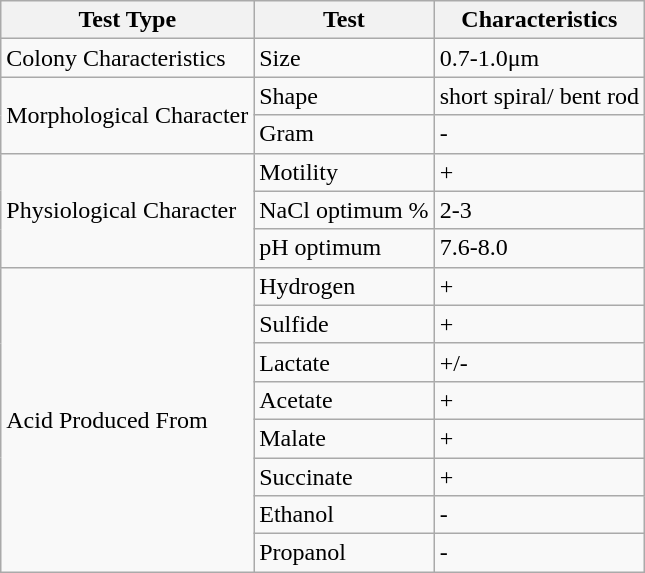<table class="wikitable">
<tr>
<th>Test Type</th>
<th>Test</th>
<th>Characteristics</th>
</tr>
<tr>
<td>Colony Characteristics</td>
<td>Size</td>
<td>0.7-1.0μm</td>
</tr>
<tr>
<td rowspan="2">Morphological Character</td>
<td>Shape</td>
<td>short spiral/ bent rod</td>
</tr>
<tr>
<td>Gram</td>
<td>-</td>
</tr>
<tr>
<td rowspan="3">Physiological Character</td>
<td>Motility</td>
<td>+</td>
</tr>
<tr>
<td>NaCl optimum %</td>
<td>2-3</td>
</tr>
<tr>
<td>pH optimum</td>
<td>7.6-8.0</td>
</tr>
<tr>
<td rowspan="8">Acid Produced From</td>
<td>Hydrogen</td>
<td>+</td>
</tr>
<tr>
<td>Sulfide</td>
<td>+</td>
</tr>
<tr>
<td>Lactate</td>
<td>+/-</td>
</tr>
<tr>
<td>Acetate</td>
<td>+</td>
</tr>
<tr>
<td>Malate</td>
<td>+</td>
</tr>
<tr>
<td>Succinate</td>
<td>+</td>
</tr>
<tr>
<td>Ethanol</td>
<td>-</td>
</tr>
<tr>
<td>Propanol</td>
<td>-</td>
</tr>
</table>
